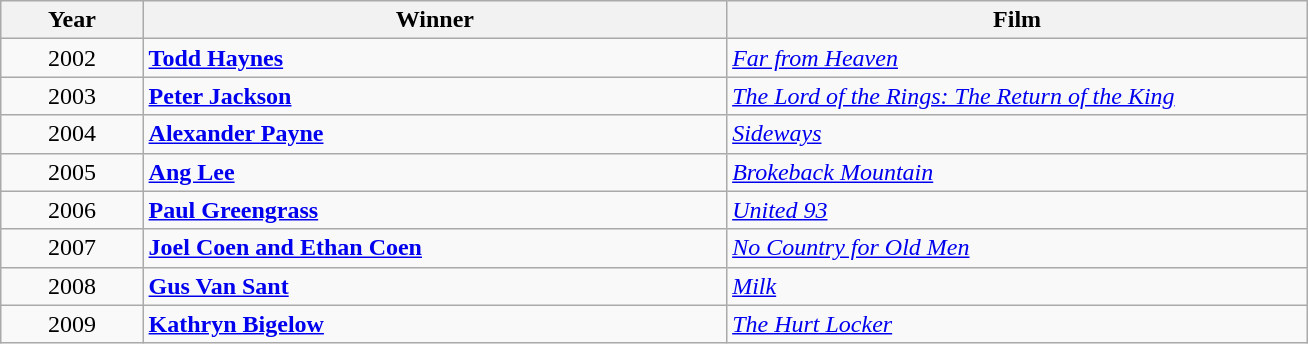<table class="wikitable" width="69%" cellpadding="5">
<tr>
<th width="100">Year</th>
<th width="450">Winner</th>
<th width="450">Film</th>
</tr>
<tr>
<td style="text-align:center;">2002</td>
<td><strong><a href='#'>Todd Haynes</a></strong></td>
<td><em><a href='#'>Far from Heaven</a></em></td>
</tr>
<tr>
<td style="text-align:center;">2003</td>
<td><strong><a href='#'>Peter Jackson</a></strong></td>
<td><em><a href='#'>The Lord of the Rings: The Return of the King</a></em></td>
</tr>
<tr>
<td style="text-align:center;">2004</td>
<td><strong><a href='#'>Alexander Payne</a></strong></td>
<td><em><a href='#'>Sideways</a></em></td>
</tr>
<tr>
<td style="text-align:center;">2005</td>
<td><strong><a href='#'>Ang Lee</a></strong></td>
<td><em><a href='#'>Brokeback Mountain</a></em></td>
</tr>
<tr>
<td style="text-align:center;">2006</td>
<td><strong><a href='#'>Paul Greengrass</a></strong></td>
<td><em><a href='#'>United 93</a></em></td>
</tr>
<tr>
<td style="text-align:center;">2007</td>
<td><strong><a href='#'>Joel Coen and Ethan Coen</a></strong></td>
<td><em><a href='#'>No Country for Old Men</a></em></td>
</tr>
<tr>
<td style="text-align:center;">2008</td>
<td><strong><a href='#'>Gus Van Sant</a></strong></td>
<td><em><a href='#'>Milk</a></em></td>
</tr>
<tr>
<td style="text-align:center;">2009</td>
<td><strong><a href='#'>Kathryn Bigelow</a></strong></td>
<td><em><a href='#'>The Hurt Locker</a></em></td>
</tr>
</table>
